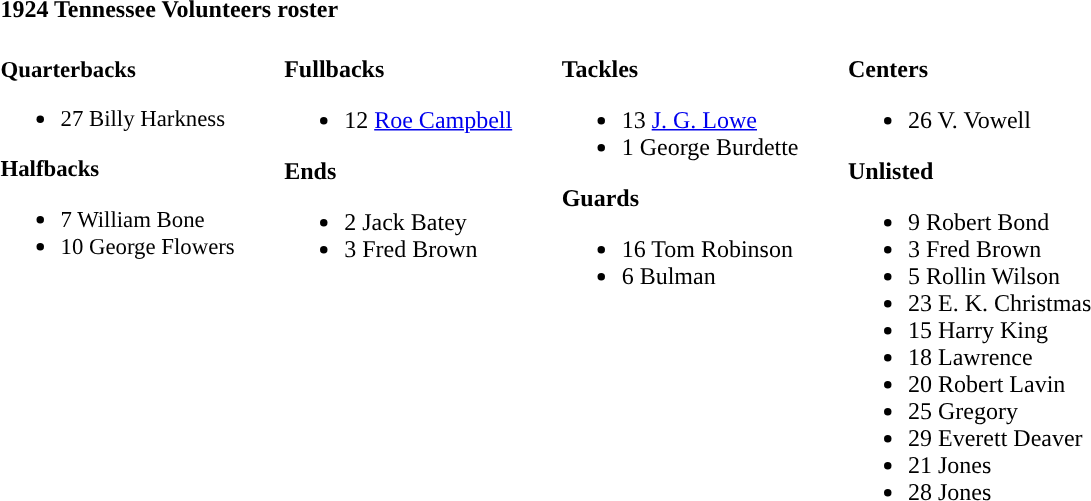<table class="toccolours" style="text-align: left; ">
<tr>
<th colspan="9">1924 Tennessee Volunteers roster</th>
</tr>
<tr>
<td style="font-size:95%; vertical-align:top; "><br><strong>Quarterbacks</strong><ul><li>27 Billy Harkness</li></ul><strong>Halfbacks</strong><ul><li>7 William Bone</li><li>10 George Flowers</li></ul></td>
<td width="25"> </td>
<td valign="top"><br><strong>Fullbacks</strong><ul><li>12 <a href='#'>Roe Campbell</a></li></ul><strong>Ends</strong><ul><li>2 Jack Batey</li><li>3 Fred Brown</li></ul></td>
<td width="25"> </td>
<td valign="top"><br><strong>Tackles</strong><ul><li>13 <a href='#'>J. G. Lowe</a></li><li>1 George Burdette</li></ul><strong>Guards</strong><ul><li>16 Tom Robinson</li><li>6 Bulman</li></ul></td>
<td width="25"> </td>
<td valign="top"><br><strong>Centers</strong><ul><li>26 V. Vowell</li></ul><strong>Unlisted</strong><ul><li>9 Robert Bond</li><li>3 Fred Brown</li><li>5 Rollin Wilson</li><li>23 E. K. Christmas</li><li>15 Harry King</li><li>18 Lawrence</li><li>20 Robert Lavin</li><li>25 Gregory</li><li>29 Everett Deaver</li><li>21 Jones</li><li>28 Jones</li></ul></td>
<td width="25"> </td>
<td valign="top"></td>
</tr>
</table>
